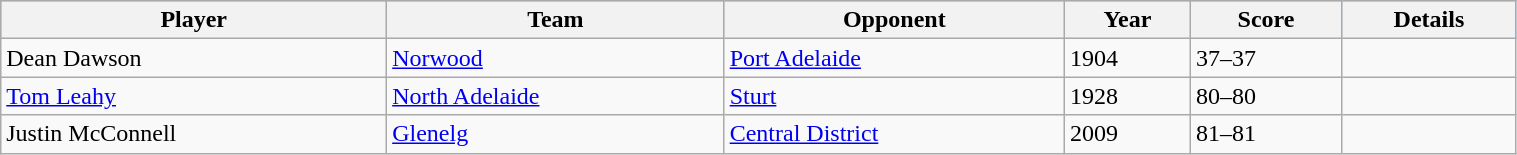<table class="wikitable sortable" style="width:80%;">
<tr style="background:#87cefa;">
<th>Player</th>
<th>Team</th>
<th>Opponent</th>
<th>Year</th>
<th>Score</th>
<th>Details</th>
</tr>
<tr>
<td>Dean Dawson</td>
<td><a href='#'>Norwood</a></td>
<td><a href='#'>Port Adelaide</a></td>
<td>1904</td>
<td>37–37</td>
<td></td>
</tr>
<tr>
<td><a href='#'>Tom Leahy</a></td>
<td><a href='#'>North Adelaide</a></td>
<td><a href='#'>Sturt</a></td>
<td>1928</td>
<td>80–80</td>
<td></td>
</tr>
<tr>
<td>Justin McConnell</td>
<td><a href='#'>Glenelg</a></td>
<td><a href='#'>Central District</a></td>
<td>2009</td>
<td>81–81</td>
<td></td>
</tr>
</table>
